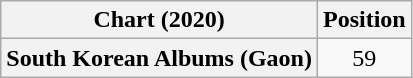<table class="wikitable plainrowheaders" style="text-align:center;">
<tr>
<th scope="col">Chart (2020)</th>
<th scope="col">Position</th>
</tr>
<tr>
<th scope="row">South Korean Albums (Gaon)</th>
<td align="center">59</td>
</tr>
</table>
